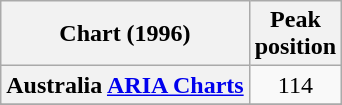<table class="wikitable sortable plainrowheaders" style="text-align:center">
<tr>
<th>Chart (1996)</th>
<th>Peak<br>position</th>
</tr>
<tr>
<th scope="row">Australia <a href='#'>ARIA Charts</a></th>
<td style="text-align:center;">114</td>
</tr>
<tr>
</tr>
<tr>
</tr>
<tr>
</tr>
<tr>
</tr>
<tr>
</tr>
<tr>
</tr>
<tr>
</tr>
</table>
